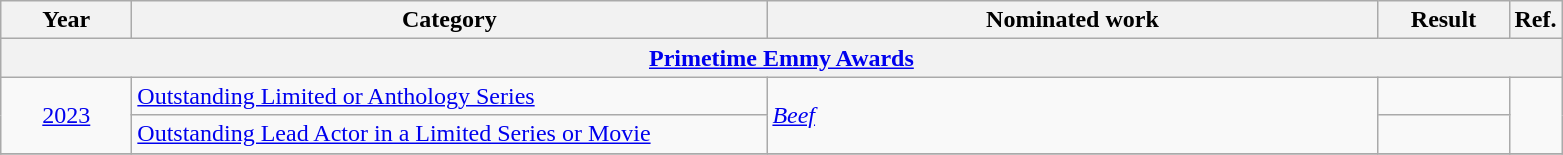<table class=wikitable>
<tr>
<th scope="col" style="width:5em;">Year</th>
<th scope="col" style="width:26em;">Category</th>
<th scope="col" style="width:25em;">Nominated work</th>
<th scope="col" style="width:5em;">Result</th>
<th>Ref.</th>
</tr>
<tr>
<th colspan=5><a href='#'>Primetime Emmy Awards</a></th>
</tr>
<tr>
<td style="text-align:center;", rowspan="2"><a href='#'>2023</a></td>
<td><a href='#'>Outstanding Limited or Anthology Series</a></td>
<td rowspan=2><em><a href='#'>Beef</a></em></td>
<td></td>
<td rowspan="2"></td>
</tr>
<tr>
<td><a href='#'>Outstanding Lead Actor in a Limited Series or Movie</a></td>
<td></td>
</tr>
<tr>
</tr>
</table>
